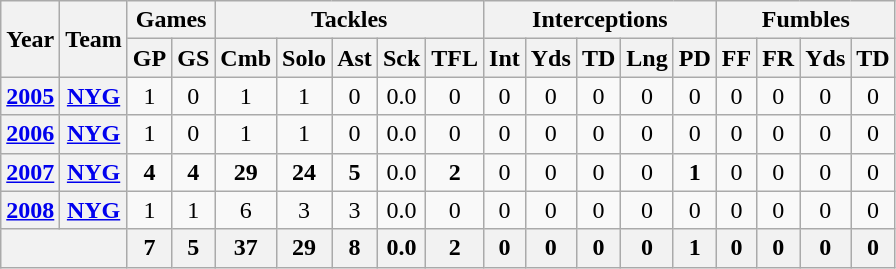<table class="wikitable" style="text-align:center">
<tr>
<th rowspan="2">Year</th>
<th rowspan="2">Team</th>
<th colspan="2">Games</th>
<th colspan="5">Tackles</th>
<th colspan="5">Interceptions</th>
<th colspan="4">Fumbles</th>
</tr>
<tr>
<th>GP</th>
<th>GS</th>
<th>Cmb</th>
<th>Solo</th>
<th>Ast</th>
<th>Sck</th>
<th>TFL</th>
<th>Int</th>
<th>Yds</th>
<th>TD</th>
<th>Lng</th>
<th>PD</th>
<th>FF</th>
<th>FR</th>
<th>Yds</th>
<th>TD</th>
</tr>
<tr>
<th><a href='#'>2005</a></th>
<th><a href='#'>NYG</a></th>
<td>1</td>
<td>0</td>
<td>1</td>
<td>1</td>
<td>0</td>
<td>0.0</td>
<td>0</td>
<td>0</td>
<td>0</td>
<td>0</td>
<td>0</td>
<td>0</td>
<td>0</td>
<td>0</td>
<td>0</td>
<td>0</td>
</tr>
<tr>
<th><a href='#'>2006</a></th>
<th><a href='#'>NYG</a></th>
<td>1</td>
<td>0</td>
<td>1</td>
<td>1</td>
<td>0</td>
<td>0.0</td>
<td>0</td>
<td>0</td>
<td>0</td>
<td>0</td>
<td>0</td>
<td>0</td>
<td>0</td>
<td>0</td>
<td>0</td>
<td>0</td>
</tr>
<tr>
<th><a href='#'>2007</a></th>
<th><a href='#'>NYG</a></th>
<td><strong>4</strong></td>
<td><strong>4</strong></td>
<td><strong>29</strong></td>
<td><strong>24</strong></td>
<td><strong>5</strong></td>
<td>0.0</td>
<td><strong>2</strong></td>
<td>0</td>
<td>0</td>
<td>0</td>
<td>0</td>
<td><strong>1</strong></td>
<td>0</td>
<td>0</td>
<td>0</td>
<td>0</td>
</tr>
<tr>
<th><a href='#'>2008</a></th>
<th><a href='#'>NYG</a></th>
<td>1</td>
<td>1</td>
<td>6</td>
<td>3</td>
<td>3</td>
<td>0.0</td>
<td>0</td>
<td>0</td>
<td>0</td>
<td>0</td>
<td>0</td>
<td>0</td>
<td>0</td>
<td>0</td>
<td>0</td>
<td>0</td>
</tr>
<tr>
<th colspan="2"></th>
<th>7</th>
<th>5</th>
<th>37</th>
<th>29</th>
<th>8</th>
<th>0.0</th>
<th>2</th>
<th>0</th>
<th>0</th>
<th>0</th>
<th>0</th>
<th>1</th>
<th>0</th>
<th>0</th>
<th>0</th>
<th>0</th>
</tr>
</table>
